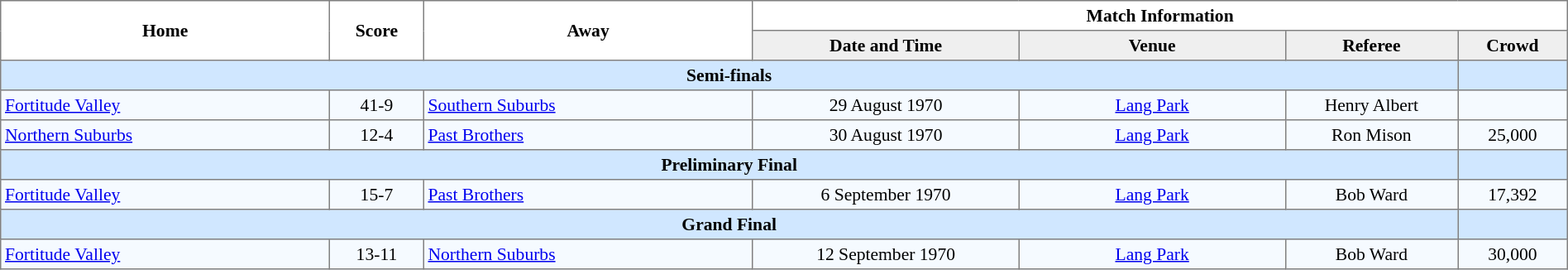<table width="100%" cellspacing="0" cellpadding="3" border="1" style="border-collapse:collapse; font-size:90%; text-align:center;">
<tr>
<th rowspan="2" width="21%">Home</th>
<th rowspan="2" width="6%">Score</th>
<th rowspan="2" width="21%">Away</th>
<th colspan="5">Match Information</th>
</tr>
<tr bgcolor="#EFEFEF">
<th width="17%">Date and Time</th>
<th width="17%">Venue</th>
<th width="11%">Referee</th>
<th>Crowd</th>
</tr>
<tr bgcolor="#D0E7FF">
<td colspan="6"><strong>Semi-finals</strong></td>
<td></td>
</tr>
<tr bgcolor="#F5FAFF">
<td align="left"> <a href='#'>Fortitude Valley</a></td>
<td>41-9</td>
<td align="left"> <a href='#'>Southern Suburbs</a></td>
<td>29 August 1970</td>
<td><a href='#'>Lang Park</a></td>
<td>Henry Albert</td>
<td></td>
</tr>
<tr bgcolor="#F5FAFF">
<td align="left"> <a href='#'>Northern Suburbs</a></td>
<td>12-4</td>
<td align="left"> <a href='#'>Past Brothers</a></td>
<td>30 August 1970</td>
<td><a href='#'>Lang Park</a></td>
<td>Ron Mison</td>
<td>25,000</td>
</tr>
<tr bgcolor="#D0E7FF">
<td colspan="6"><strong>Preliminary Final</strong></td>
<td></td>
</tr>
<tr bgcolor="#F5FAFF">
<td align="left"> <a href='#'>Fortitude Valley</a></td>
<td>15-7</td>
<td align="left"> <a href='#'>Past Brothers</a></td>
<td>6 September 1970</td>
<td><a href='#'>Lang Park</a></td>
<td>Bob Ward</td>
<td>17,392</td>
</tr>
<tr bgcolor="#D0E7FF">
<td colspan="6"><strong>Grand Final</strong></td>
<td></td>
</tr>
<tr bgcolor="#F5FAFF">
<td align="left"> <a href='#'>Fortitude Valley</a></td>
<td>13-11</td>
<td align="left"> <a href='#'>Northern Suburbs</a></td>
<td>12 September 1970</td>
<td><a href='#'>Lang Park</a></td>
<td>Bob Ward</td>
<td>30,000</td>
</tr>
</table>
